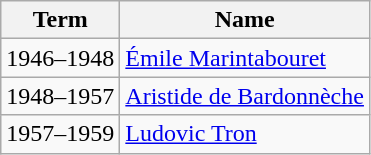<table class="wikitable sortable">
<tr>
<th>Term</th>
<th>Name</th>
</tr>
<tr>
<td>1946–1948</td>
<td><a href='#'>Émile Marintabouret</a></td>
</tr>
<tr>
<td>1948–1957</td>
<td><a href='#'>Aristide de Bardonnèche</a></td>
</tr>
<tr>
<td>1957–1959</td>
<td><a href='#'>Ludovic Tron</a></td>
</tr>
</table>
